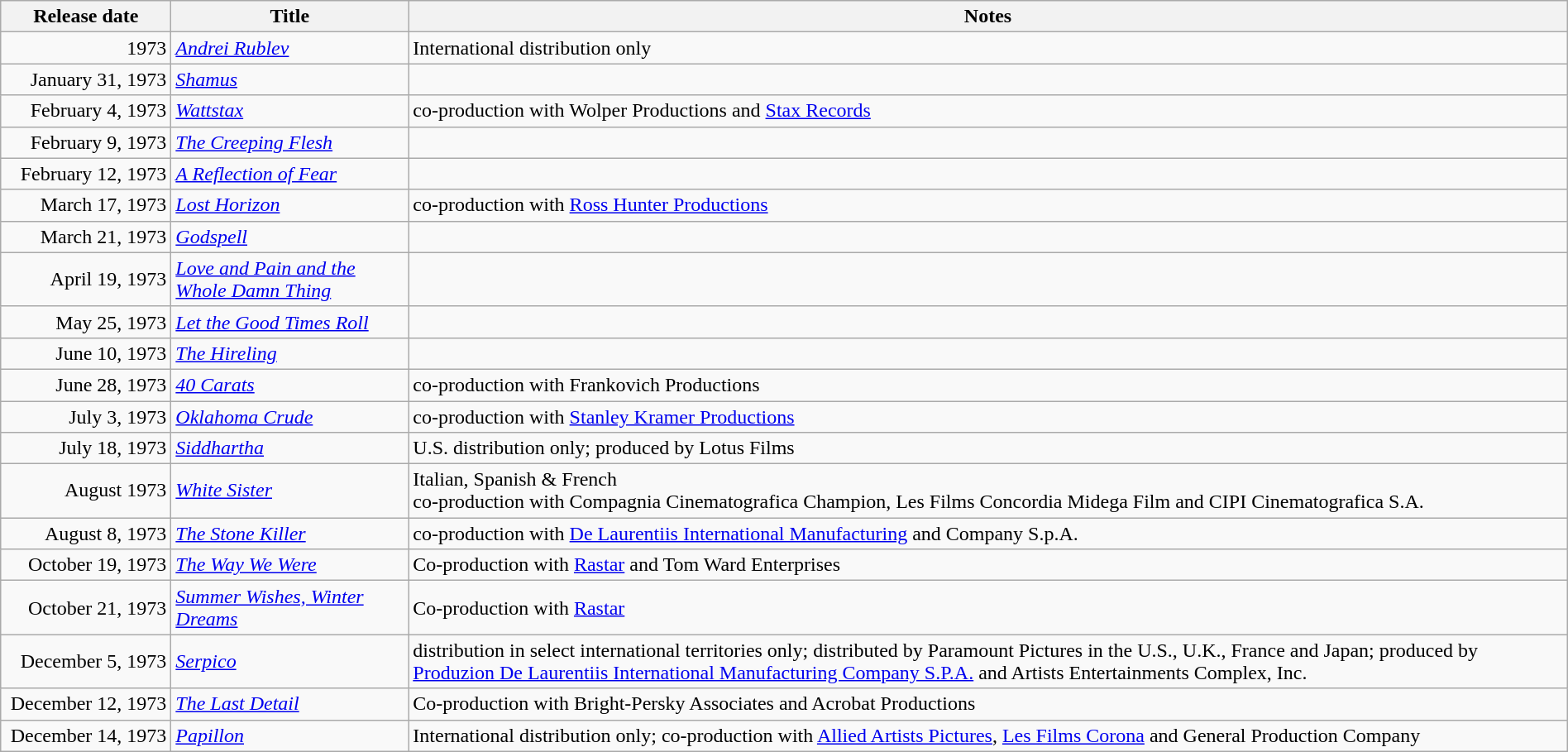<table class="wikitable sortable" style="width:100%;">
<tr>
<th scope="col" style="width:130px;">Release date</th>
<th>Title</th>
<th>Notes</th>
</tr>
<tr>
<td style="text-align:right;">1973</td>
<td><em><a href='#'>Andrei Rublev</a></em></td>
<td>International distribution only</td>
</tr>
<tr>
<td style="text-align:right;">January 31, 1973</td>
<td><em><a href='#'>Shamus</a></em></td>
<td></td>
</tr>
<tr>
<td style="text-align:right;">February 4, 1973</td>
<td><em><a href='#'>Wattstax</a></em></td>
<td>co-production with Wolper Productions and <a href='#'>Stax Records</a></td>
</tr>
<tr>
<td style="text-align:right;">February 9, 1973</td>
<td><em><a href='#'>The Creeping Flesh</a></em></td>
<td></td>
</tr>
<tr>
<td style="text-align:right;">February 12, 1973</td>
<td><em><a href='#'>A Reflection of Fear</a></em></td>
<td></td>
</tr>
<tr>
<td style="text-align:right;">March 17, 1973</td>
<td><em><a href='#'>Lost Horizon</a></em></td>
<td>co-production with <a href='#'>Ross Hunter Productions</a></td>
</tr>
<tr>
<td style="text-align:right;">March 21, 1973</td>
<td><em><a href='#'>Godspell</a></em></td>
<td></td>
</tr>
<tr>
<td style="text-align:right;">April 19, 1973</td>
<td><em><a href='#'>Love and Pain and the Whole Damn Thing</a></em></td>
<td></td>
</tr>
<tr>
<td style="text-align:right;">May 25, 1973</td>
<td><em><a href='#'>Let the Good Times Roll</a></em></td>
<td></td>
</tr>
<tr>
<td style="text-align:right;">June 10, 1973</td>
<td><em><a href='#'>The Hireling</a></em></td>
<td></td>
</tr>
<tr>
<td style="text-align:right;">June 28, 1973</td>
<td><em><a href='#'>40 Carats</a></em></td>
<td>co-production with Frankovich Productions</td>
</tr>
<tr>
<td style="text-align:right;">July 3, 1973</td>
<td><em><a href='#'>Oklahoma Crude</a></em></td>
<td>co-production with <a href='#'>Stanley Kramer Productions</a></td>
</tr>
<tr>
<td style="text-align:right;">July 18, 1973</td>
<td><em><a href='#'>Siddhartha</a></em></td>
<td>U.S. distribution only; produced by Lotus Films</td>
</tr>
<tr>
<td style="text-align:right;">August 1973</td>
<td><em><a href='#'>White Sister</a></em></td>
<td>Italian, Spanish & French<br>co-production with Compagnia Cinematografica Champion, Les Films Concordia Midega Film and CIPI Cinematografica S.A.</td>
</tr>
<tr>
<td style="text-align:right;">August 8, 1973</td>
<td><em><a href='#'>The Stone Killer</a></em></td>
<td>co-production with <a href='#'>De Laurentiis International Manufacturing</a> and Company S.p.A.</td>
</tr>
<tr>
<td style="text-align:right;">October 19, 1973</td>
<td><em><a href='#'>The Way We Were</a></em></td>
<td>Co-production with <a href='#'>Rastar</a> and Tom Ward Enterprises</td>
</tr>
<tr>
<td style="text-align:right;">October 21, 1973</td>
<td><em><a href='#'>Summer Wishes, Winter Dreams</a></em></td>
<td>Co-production with <a href='#'>Rastar</a></td>
</tr>
<tr>
<td style="text-align:right;">December 5, 1973</td>
<td><em><a href='#'>Serpico</a></em></td>
<td>distribution in select international territories only; distributed by Paramount Pictures in the U.S., U.K., France and Japan; produced by <a href='#'>Produzion De Laurentiis International Manufacturing Company S.P.A.</a> and Artists Entertainments Complex, Inc.</td>
</tr>
<tr>
<td style="text-align:right;">December 12, 1973</td>
<td><em><a href='#'>The Last Detail</a></em></td>
<td>Co-production with Bright-Persky Associates and Acrobat Productions</td>
</tr>
<tr>
<td style="text-align:right;">December 14, 1973</td>
<td><em><a href='#'>Papillon</a></em></td>
<td>International distribution only; co-production with <a href='#'>Allied Artists Pictures</a>, <a href='#'>Les Films Corona</a> and General Production Company</td>
</tr>
</table>
